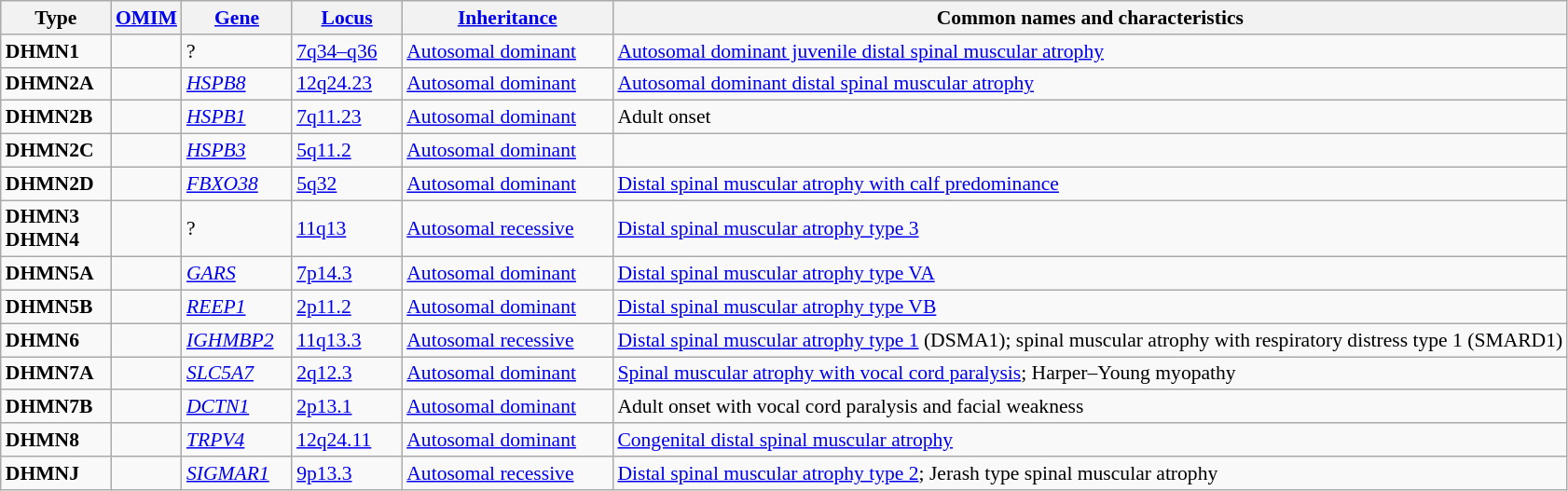<table class="wikitable" style="text-align: left; font-size: 90%;">
<tr>
<th style="width: 5em;">Type</th>
<th><a href='#'>OMIM</a></th>
<th style="width: 5em;"><a href='#'>Gene</a></th>
<th style="width: 5em;"><a href='#'>Locus</a></th>
<th style="width: 10em;"><a href='#'>Inheritance</a></th>
<th>Common names and characteristics</th>
</tr>
<tr>
<td><strong>DHMN1</strong></td>
<td></td>
<td>?</td>
<td><a href='#'>7q34–q36</a></td>
<td><a href='#'>Autosomal dominant</a></td>
<td><a href='#'>Autosomal dominant juvenile distal spinal muscular atrophy</a><br></td>
</tr>
<tr>
<td><strong>DHMN2A</strong></td>
<td></td>
<td><em><a href='#'>HSPB8</a></em></td>
<td><a href='#'>12q24.23</a></td>
<td><a href='#'>Autosomal dominant</a></td>
<td><a href='#'>Autosomal dominant distal spinal muscular atrophy</a><br></td>
</tr>
<tr>
<td><strong>DHMN2B</strong></td>
<td></td>
<td><em><a href='#'>HSPB1</a></em></td>
<td><a href='#'>7q11.23</a></td>
<td><a href='#'>Autosomal dominant</a></td>
<td>Adult onset</td>
</tr>
<tr>
<td><strong>DHMN2C</strong></td>
<td></td>
<td><em><a href='#'>HSPB3</a></em></td>
<td><a href='#'>5q11.2</a></td>
<td><a href='#'>Autosomal dominant</a></td>
<td></td>
</tr>
<tr>
<td><strong>DHMN2D</strong></td>
<td></td>
<td><em><a href='#'>FBXO38</a></em></td>
<td><a href='#'>5q32</a></td>
<td><a href='#'>Autosomal dominant</a></td>
<td><a href='#'>Distal spinal muscular atrophy with calf predominance</a><br></td>
</tr>
<tr>
<td><strong>DHMN3<br>DHMN4</strong></td>
<td></td>
<td>?</td>
<td><a href='#'>11q13</a></td>
<td><a href='#'>Autosomal recessive</a></td>
<td><a href='#'>Distal spinal muscular atrophy type 3</a><br></td>
</tr>
<tr>
<td><strong>DHMN5A</strong></td>
<td></td>
<td><em><a href='#'>GARS</a></em></td>
<td><a href='#'>7p14.3</a></td>
<td><a href='#'>Autosomal dominant</a></td>
<td><a href='#'>Distal spinal muscular atrophy type VA</a><br></td>
</tr>
<tr>
<td><strong>DHMN5B</strong></td>
<td></td>
<td><em><a href='#'>REEP1</a></em></td>
<td><a href='#'>2p11.2</a></td>
<td><a href='#'>Autosomal dominant</a></td>
<td><a href='#'>Distal spinal muscular atrophy type VB</a><br></td>
</tr>
<tr>
<td><strong>DHMN6</strong></td>
<td></td>
<td><em><a href='#'>IGHMBP2</a></em></td>
<td><a href='#'>11q13.3</a></td>
<td><a href='#'>Autosomal recessive</a></td>
<td><a href='#'>Distal spinal muscular atrophy type 1</a> (DSMA1); spinal muscular atrophy with respiratory distress type 1 (SMARD1)<br></td>
</tr>
<tr>
<td><strong>DHMN7A</strong></td>
<td></td>
<td><em><a href='#'>SLC5A7</a></em></td>
<td><a href='#'>2q12.3</a></td>
<td><a href='#'>Autosomal dominant</a></td>
<td><a href='#'>Spinal muscular atrophy with vocal cord paralysis</a>; Harper–Young myopathy<br></td>
</tr>
<tr>
<td><strong>DHMN7B</strong></td>
<td></td>
<td><em><a href='#'>DCTN1</a></em></td>
<td><a href='#'>2p13.1</a></td>
<td><a href='#'>Autosomal dominant</a></td>
<td>Adult onset with vocal cord paralysis and facial weakness</td>
</tr>
<tr>
<td><strong>DHMN8</strong></td>
<td></td>
<td><em><a href='#'>TRPV4</a></em></td>
<td><a href='#'>12q24.11</a></td>
<td><a href='#'>Autosomal dominant</a></td>
<td><a href='#'>Congenital distal spinal muscular atrophy</a><br></td>
</tr>
<tr>
<td><strong>DHMNJ</strong></td>
<td></td>
<td><em><a href='#'>SIGMAR1</a></em></td>
<td><a href='#'>9p13.3</a></td>
<td><a href='#'>Autosomal recessive</a></td>
<td><a href='#'>Distal spinal muscular atrophy type 2</a>; Jerash type spinal muscular atrophy<br></td>
</tr>
</table>
